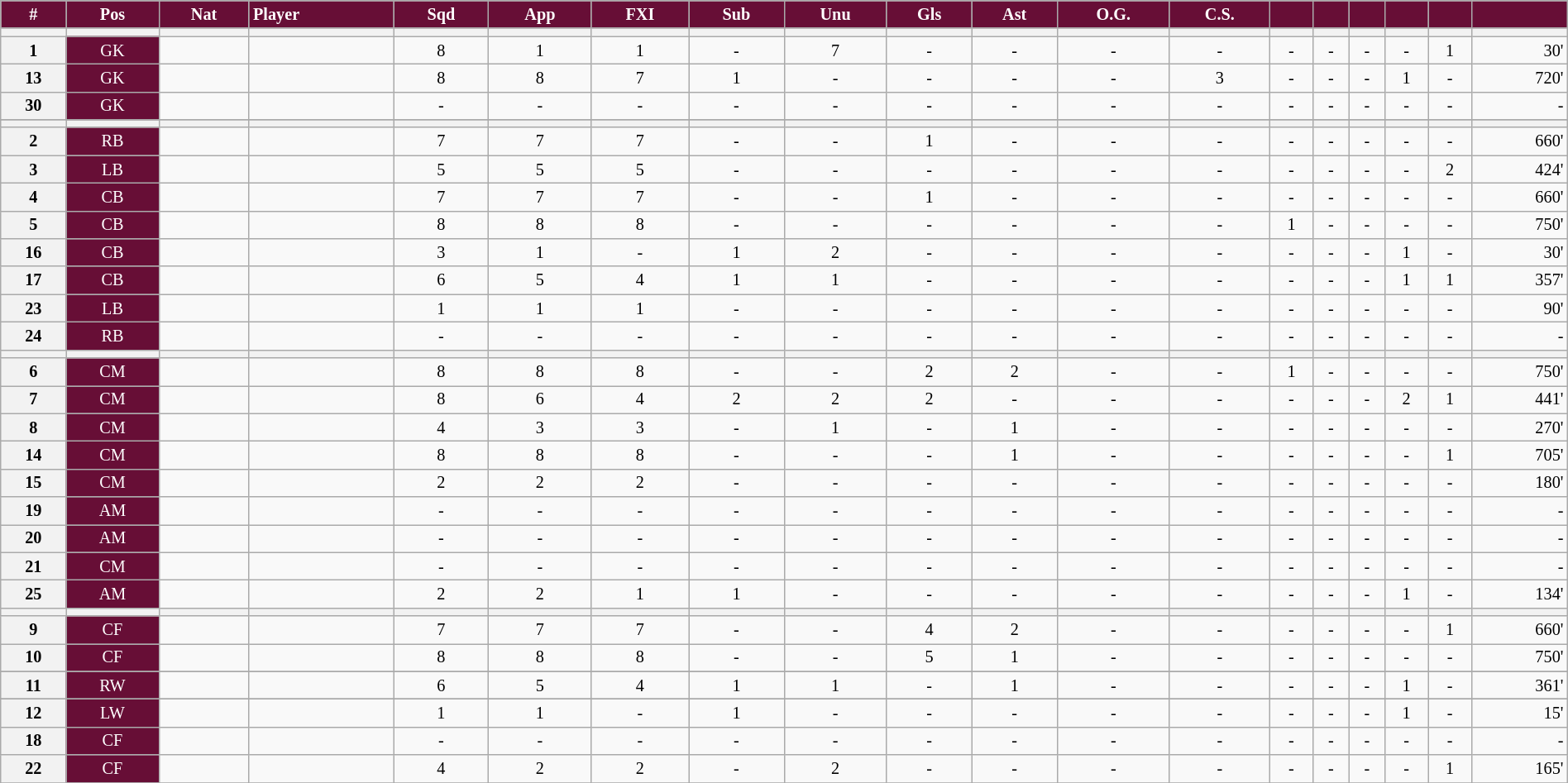<table class="wikitable sortable" style="text-align:center; font-size:84.5%; width:100%;">
<tr>
<th style="background:#670E36; color:#FFFFFF; text-align:center;">#</th>
<th style="background:#670E36; color:#FFFFFF; text-align:center;"><abbr>Pos</abbr></th>
<th style="background:#670E36; color:#FFFFFF; text-align:center;"><abbr>Nat</abbr></th>
<th style="background:#670E36; color:#FFFFFF; text-align:left;">Player</th>
<th style="background:#670E36; color:#FFFFFF; text-align:center;"><abbr>Sqd</abbr></th>
<th style="background:#670E36; color:#FFFFFF; text-align:center;"><abbr>App</abbr></th>
<th style="background:#670E36; color:#FFFFFF; text-align:center;"><abbr>FXI</abbr></th>
<th style="background:#670E36; color:#FFFFFF; text-align:center;"><abbr>Sub</abbr></th>
<th style="background:#670E36; color:#FFFFFF; text-align:center;"><abbr>Unu</abbr></th>
<th style="background:#670E36; color:#FFFFFF; text-align:center;"><abbr>Gls</abbr></th>
<th style="background:#670E36; color:#FFFFFF; text-align:center;"><abbr>Ast</abbr></th>
<th style="background:#670E36; color:#FFFFFF; text-align:center;"><abbr>O.G.</abbr></th>
<th style="background:#670E36; color:#FFFFFF; text-align:center;"><abbr>C.S.</abbr></th>
<th style="background:#670E36; color:#FFFFFF; text-align:center;"><abbr></abbr></th>
<th style="background:#670E36; color:#FFFFFF; text-align:center;"><abbr></abbr></th>
<th style="background:#670E36; color:#FFFFFF; text-align:center;"><abbr></abbr></th>
<th style="background:#670E36; color:#FFFFFF; text-align:center;"><abbr></abbr></th>
<th style="background:#670E36; color:#FFFFFF; text-align:center;"><abbr></abbr></th>
<th style="background:#670E36; color:#FFFFFF; text-align:right;"><abbr></abbr></th>
</tr>
<tr>
<th></th>
<th></th>
<th></th>
<th></th>
<th></th>
<th></th>
<th></th>
<th></th>
<th></th>
<th></th>
<th></th>
<th></th>
<th></th>
<th></th>
<th></th>
<th></th>
<th></th>
<th></th>
<th></th>
</tr>
<tr>
<th>1</th>
<td style="background:#670E36; color:#FFFFFF; text-align:center;">GK</td>
<td></td>
<td style="text-align:left;"></td>
<td>8</td>
<td>1</td>
<td>1</td>
<td>-</td>
<td>7</td>
<td>-</td>
<td>-</td>
<td>-</td>
<td>-</td>
<td>-</td>
<td>-</td>
<td>-</td>
<td>-</td>
<td>1</td>
<td style="text-align:right;">30'</td>
</tr>
<tr>
<th>13</th>
<td style="background:#670E36; color:#FFFFFF; text-align:center;">GK</td>
<td></td>
<td style="text-align:left;"></td>
<td>8</td>
<td>8</td>
<td>7</td>
<td>1</td>
<td>-</td>
<td>-</td>
<td>-</td>
<td>-</td>
<td>3</td>
<td>-</td>
<td>-</td>
<td>-</td>
<td>1</td>
<td>-</td>
<td style="text-align:right;">720'</td>
</tr>
<tr>
<th>30</th>
<td style="background:#670E36; color:#FFFFFF; text-align:center;">GK</td>
<td></td>
<td style="text-align:left;"></td>
<td>-</td>
<td>-</td>
<td>-</td>
<td>-</td>
<td>-</td>
<td>-</td>
<td>-</td>
<td>-</td>
<td>-</td>
<td>-</td>
<td>-</td>
<td>-</td>
<td>-</td>
<td>-</td>
<td style="text-align:right;">-</td>
</tr>
<tr>
</tr>
<tr>
<th></th>
<th></th>
<th></th>
<th></th>
<th></th>
<th></th>
<th></th>
<th></th>
<th></th>
<th></th>
<th></th>
<th></th>
<th></th>
<th></th>
<th></th>
<th></th>
<th></th>
<th></th>
<th></th>
</tr>
<tr>
<th>2</th>
<td style="background:#670E36; color:#FFFFFF; text-align:center;">RB</td>
<td></td>
<td style="text-align:left;"></td>
<td>7</td>
<td>7</td>
<td>7</td>
<td>-</td>
<td>-</td>
<td>1</td>
<td>-</td>
<td>-</td>
<td>-</td>
<td>-</td>
<td>-</td>
<td>-</td>
<td>-</td>
<td>-</td>
<td style="text-align:right;">660'</td>
</tr>
<tr>
<th>3</th>
<td style="background:#670E36; color:#FFFFFF; text-align:center;">LB</td>
<td></td>
<td style="text-align:left;"></td>
<td>5</td>
<td>5</td>
<td>5</td>
<td>-</td>
<td>-</td>
<td>-</td>
<td>-</td>
<td>-</td>
<td>-</td>
<td>-</td>
<td>-</td>
<td>-</td>
<td>-</td>
<td>2</td>
<td style="text-align:right;">424'</td>
</tr>
<tr>
<th>4</th>
<td style="background:#670E36; color:#FFFFFF; text-align:center;">CB</td>
<td></td>
<td style="text-align:left;"></td>
<td>7</td>
<td>7</td>
<td>7</td>
<td>-</td>
<td>-</td>
<td>1</td>
<td>-</td>
<td>-</td>
<td>-</td>
<td>-</td>
<td>-</td>
<td>-</td>
<td>-</td>
<td>-</td>
<td style="text-align:right;">660'</td>
</tr>
<tr>
<th>5</th>
<td style="background:#670E36; color:#FFFFFF; text-align:center;">CB</td>
<td></td>
<td style="text-align:left;"></td>
<td>8</td>
<td>8</td>
<td>8</td>
<td>-</td>
<td>-</td>
<td>-</td>
<td>-</td>
<td>-</td>
<td>-</td>
<td>1</td>
<td>-</td>
<td>-</td>
<td>-</td>
<td>-</td>
<td style="text-align:right;">750'</td>
</tr>
<tr>
<th>16</th>
<td style="background:#670E36; color:#FFFFFF; text-align:center;">CB</td>
<td></td>
<td style="text-align:left;"></td>
<td>3</td>
<td>1</td>
<td>-</td>
<td>1</td>
<td>2</td>
<td>-</td>
<td>-</td>
<td>-</td>
<td>-</td>
<td>-</td>
<td>-</td>
<td>-</td>
<td>1</td>
<td>-</td>
<td style="text-align:right;">30'</td>
</tr>
<tr>
<th>17</th>
<td style="background:#670E36; color:#FFFFFF; text-align:center;">CB</td>
<td></td>
<td style="text-align:left;"></td>
<td>6</td>
<td>5</td>
<td>4</td>
<td>1</td>
<td>1</td>
<td>-</td>
<td>-</td>
<td>-</td>
<td>-</td>
<td>-</td>
<td>-</td>
<td>-</td>
<td>1</td>
<td>1</td>
<td style="text-align:right;">357'</td>
</tr>
<tr>
<th>23</th>
<td style="background:#670E36; color:#FFFFFF; text-align:center;">LB</td>
<td></td>
<td style="text-align:left;"></td>
<td>1</td>
<td>1</td>
<td>1</td>
<td>-</td>
<td>-</td>
<td>-</td>
<td>-</td>
<td>-</td>
<td>-</td>
<td>-</td>
<td>-</td>
<td>-</td>
<td>-</td>
<td>-</td>
<td style="text-align:right;">90'</td>
</tr>
<tr>
<th>24</th>
<td style="background:#670E36; color:#FFFFFF; text-align:center;">RB</td>
<td></td>
<td style="text-align:left;"></td>
<td>-</td>
<td>-</td>
<td>-</td>
<td>-</td>
<td>-</td>
<td>-</td>
<td>-</td>
<td>-</td>
<td>-</td>
<td>-</td>
<td>-</td>
<td>-</td>
<td>-</td>
<td>-</td>
<td style="text-align:right;">-</td>
</tr>
<tr>
<th></th>
<th></th>
<th></th>
<th></th>
<th></th>
<th></th>
<th></th>
<th></th>
<th></th>
<th></th>
<th></th>
<th></th>
<th></th>
<th></th>
<th></th>
<th></th>
<th></th>
<th></th>
<th></th>
</tr>
<tr>
<th>6</th>
<td style="background:#670E36; color:#FFFFFF; text-align:center;">CM</td>
<td></td>
<td style="text-align:left;"></td>
<td>8</td>
<td>8</td>
<td>8</td>
<td>-</td>
<td>-</td>
<td>2</td>
<td>2</td>
<td>-</td>
<td>-</td>
<td>1</td>
<td>-</td>
<td>-</td>
<td>-</td>
<td>-</td>
<td style="text-align:right;">750'</td>
</tr>
<tr>
<th>7</th>
<td style="background:#670E36; color:#FFFFFF; text-align:center;">CM</td>
<td></td>
<td style="text-align:left;"></td>
<td>8</td>
<td>6</td>
<td>4</td>
<td>2</td>
<td>2</td>
<td>2</td>
<td>-</td>
<td>-</td>
<td>-</td>
<td>-</td>
<td>-</td>
<td>-</td>
<td>2</td>
<td>1</td>
<td style="text-align:right;">441'</td>
</tr>
<tr>
<th>8</th>
<td style="background:#670E36; color:#FFFFFF; text-align:center;">CM</td>
<td></td>
<td style="text-align:left;"></td>
<td>4</td>
<td>3</td>
<td>3</td>
<td>-</td>
<td>1</td>
<td>-</td>
<td>1</td>
<td>-</td>
<td>-</td>
<td>-</td>
<td>-</td>
<td>-</td>
<td>-</td>
<td>-</td>
<td style="text-align:right;">270'</td>
</tr>
<tr>
<th>14</th>
<td style="background:#670E36; color:#FFFFFF; text-align:center;">CM</td>
<td></td>
<td style="text-align:left;"></td>
<td>8</td>
<td>8</td>
<td>8</td>
<td>-</td>
<td>-</td>
<td>-</td>
<td>1</td>
<td>-</td>
<td>-</td>
<td>-</td>
<td>-</td>
<td>-</td>
<td>-</td>
<td>1</td>
<td style="text-align:right;">705'</td>
</tr>
<tr>
<th>15</th>
<td style="background:#670E36; color:#FFFFFF; text-align:center;">CM</td>
<td></td>
<td style="text-align:left;"></td>
<td>2</td>
<td>2</td>
<td>2</td>
<td>-</td>
<td>-</td>
<td>-</td>
<td>-</td>
<td>-</td>
<td>-</td>
<td>-</td>
<td>-</td>
<td>-</td>
<td>-</td>
<td>-</td>
<td style="text-align:right;">180'</td>
</tr>
<tr>
<th>19</th>
<td style="background:#670E36; color:#FFFFFF; text-align:center;">AM</td>
<td></td>
<td style="text-align:left;"></td>
<td>-</td>
<td>-</td>
<td>-</td>
<td>-</td>
<td>-</td>
<td>-</td>
<td>-</td>
<td>-</td>
<td>-</td>
<td>-</td>
<td>-</td>
<td>-</td>
<td>-</td>
<td>-</td>
<td style="text-align:right;">-</td>
</tr>
<tr>
<th>20</th>
<td style="background:#670E36; color:#FFFFFF; text-align:center;">AM</td>
<td></td>
<td style="text-align:left;"></td>
<td>-</td>
<td>-</td>
<td>-</td>
<td>-</td>
<td>-</td>
<td>-</td>
<td>-</td>
<td>-</td>
<td>-</td>
<td>-</td>
<td>-</td>
<td>-</td>
<td>-</td>
<td>-</td>
<td style="text-align:right;">-</td>
</tr>
<tr>
<th>21</th>
<td style="background:#670E36; color:#FFFFFF; text-align:center;">CM</td>
<td></td>
<td style="text-align:left;"></td>
<td>-</td>
<td>-</td>
<td>-</td>
<td>-</td>
<td>-</td>
<td>-</td>
<td>-</td>
<td>-</td>
<td>-</td>
<td>-</td>
<td>-</td>
<td>-</td>
<td>-</td>
<td>-</td>
<td style="text-align:right;">-</td>
</tr>
<tr>
<th>25</th>
<td style="background:#670E36; color:#FFFFFF; text-align:center;">AM</td>
<td></td>
<td style="text-align:left;"></td>
<td>2</td>
<td>2</td>
<td>1</td>
<td>1</td>
<td>-</td>
<td>-</td>
<td>-</td>
<td>-</td>
<td>-</td>
<td>-</td>
<td>-</td>
<td>-</td>
<td>1</td>
<td>-</td>
<td style="text-align:right;">134'</td>
</tr>
<tr>
<th></th>
<th></th>
<th></th>
<th></th>
<th></th>
<th></th>
<th></th>
<th></th>
<th></th>
<th></th>
<th></th>
<th></th>
<th></th>
<th></th>
<th></th>
<th></th>
<th></th>
<th></th>
<th></th>
</tr>
<tr>
<th>9</th>
<td style="background:#670E36; color:#FFFFFF; text-align:center;">CF</td>
<td></td>
<td style="text-align:left;"></td>
<td>7</td>
<td>7</td>
<td>7</td>
<td>-</td>
<td>-</td>
<td>4</td>
<td>2</td>
<td>-</td>
<td>-</td>
<td>-</td>
<td>-</td>
<td>-</td>
<td>-</td>
<td>1</td>
<td style="text-align:right;">660'</td>
</tr>
<tr>
<th>10</th>
<td style="background:#670E36; color:#FFFFFF; text-align:center;">CF</td>
<td></td>
<td style="text-align:left;"></td>
<td>8</td>
<td>8</td>
<td>8</td>
<td>-</td>
<td>-</td>
<td>5</td>
<td>1</td>
<td>-</td>
<td>-</td>
<td>-</td>
<td>-</td>
<td>-</td>
<td>-</td>
<td>-</td>
<td style="text-align:right;">750'</td>
</tr>
<tr>
</tr>
<tr>
<th>11</th>
<td style="background:#670E36; color:#FFFFFF; text-align:center;">RW</td>
<td></td>
<td style="text-align:left;"></td>
<td>6</td>
<td>5</td>
<td>4</td>
<td>1</td>
<td>1</td>
<td>-</td>
<td>1</td>
<td>-</td>
<td>-</td>
<td>-</td>
<td>-</td>
<td>-</td>
<td>1</td>
<td>-</td>
<td style="text-align:right;">361'</td>
</tr>
<tr>
</tr>
<tr>
<th>12</th>
<td style="background:#670E36; color:#FFFFFF; text-align:center;">LW</td>
<td></td>
<td style="text-align:left;"></td>
<td>1</td>
<td>1</td>
<td>-</td>
<td>1</td>
<td>-</td>
<td>-</td>
<td>-</td>
<td>-</td>
<td>-</td>
<td>-</td>
<td>-</td>
<td>-</td>
<td>1</td>
<td>-</td>
<td style="text-align:right;">15'</td>
</tr>
<tr>
<th>18</th>
<td style="background:#670e36; color:#FFFFFF; text-align:center;">CF</td>
<td></td>
<td style="text-align:left;"></td>
<td>-</td>
<td>-</td>
<td>-</td>
<td>-</td>
<td>-</td>
<td>-</td>
<td>-</td>
<td>-</td>
<td>-</td>
<td>-</td>
<td>-</td>
<td>-</td>
<td>-</td>
<td>-</td>
<td style="text-align:right;">-</td>
</tr>
<tr>
<th>22</th>
<td style="background:#670E36; color:#FFFFFF; text-align:center;">CF</td>
<td></td>
<td style="text-align:left;"></td>
<td>4</td>
<td>2</td>
<td>2</td>
<td>-</td>
<td>2</td>
<td>-</td>
<td>-</td>
<td>-</td>
<td>-</td>
<td>-</td>
<td>-</td>
<td>-</td>
<td>-</td>
<td>1</td>
<td style="text-align:right;">165'</td>
</tr>
<tr>
</tr>
</table>
